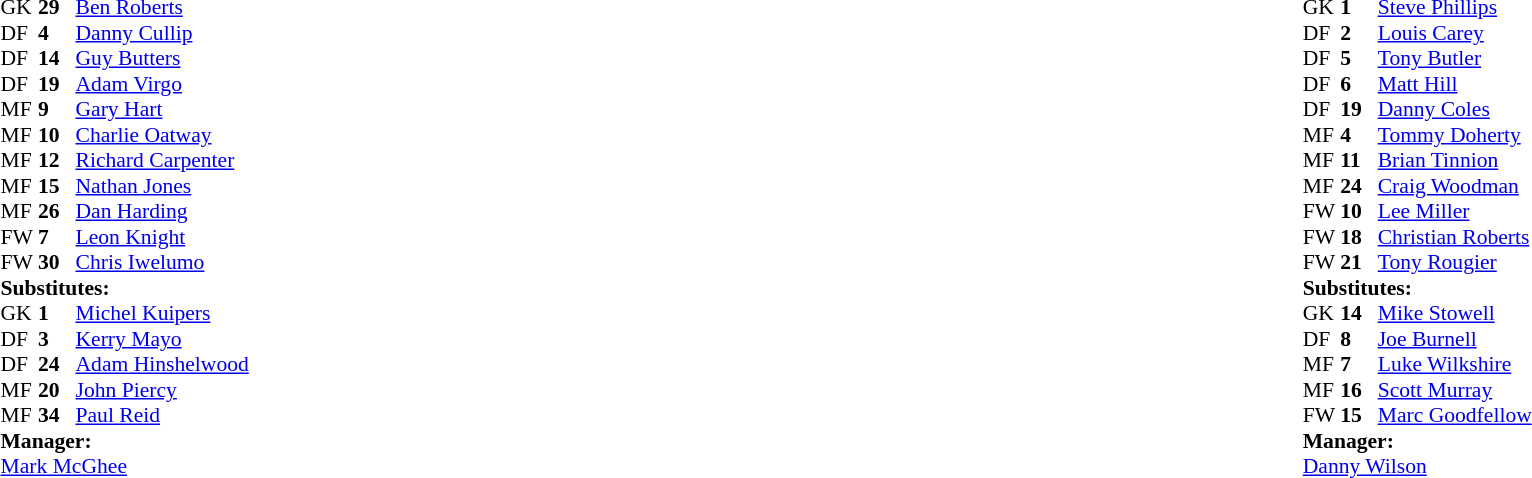<table style="width:100%;">
<tr>
<td style="vertical-align:top; width:50%;"><br><table style="font-size: 90%" cellspacing="0" cellpadding="0">
<tr>
<td colspan="4"></td>
</tr>
<tr>
<th width="25"></th>
<th width="25"></th>
</tr>
<tr>
<td>GK</td>
<td><strong>29</strong></td>
<td><a href='#'>Ben Roberts</a></td>
</tr>
<tr>
<td>DF</td>
<td><strong>4</strong></td>
<td><a href='#'>Danny Cullip</a></td>
</tr>
<tr>
<td>DF</td>
<td><strong>14</strong></td>
<td><a href='#'>Guy Butters</a></td>
</tr>
<tr>
<td>DF</td>
<td><strong>19</strong></td>
<td><a href='#'>Adam Virgo</a></td>
<td></td>
</tr>
<tr>
<td>MF</td>
<td><strong>9</strong></td>
<td><a href='#'>Gary Hart</a></td>
</tr>
<tr>
<td>MF</td>
<td><strong>10</strong></td>
<td><a href='#'>Charlie Oatway</a></td>
</tr>
<tr>
<td>MF</td>
<td><strong>12</strong></td>
<td><a href='#'>Richard Carpenter</a></td>
<td></td>
</tr>
<tr>
<td>MF</td>
<td><strong>15</strong></td>
<td><a href='#'>Nathan Jones</a></td>
<td></td>
</tr>
<tr>
<td>MF</td>
<td><strong>26</strong></td>
<td><a href='#'>Dan Harding</a></td>
</tr>
<tr>
<td>FW</td>
<td><strong>7</strong></td>
<td><a href='#'>Leon Knight</a></td>
</tr>
<tr>
<td>FW</td>
<td><strong>30</strong></td>
<td><a href='#'>Chris Iwelumo</a></td>
</tr>
<tr>
<td colspan=4><strong>Substitutes:</strong></td>
</tr>
<tr>
<td>GK</td>
<td><strong>1</strong></td>
<td><a href='#'>Michel Kuipers</a></td>
</tr>
<tr>
<td>DF</td>
<td><strong>3</strong></td>
<td><a href='#'>Kerry Mayo</a></td>
</tr>
<tr>
<td>DF</td>
<td><strong>24</strong></td>
<td><a href='#'>Adam Hinshelwood</a></td>
</tr>
<tr>
<td>MF</td>
<td><strong>20</strong></td>
<td><a href='#'>John Piercy</a></td>
<td></td>
<td></td>
</tr>
<tr>
<td>MF</td>
<td><strong>34</strong></td>
<td><a href='#'>Paul Reid</a></td>
<td></td>
<td></td>
</tr>
<tr>
<td colspan=4><strong>Manager:</strong></td>
</tr>
<tr>
<td colspan="4"><a href='#'>Mark McGhee</a></td>
</tr>
</table>
</td>
<td style="vertical-align:top; width:50%;"><br><table cellspacing="0" cellpadding="0" style="font-size:90%; margin:auto;">
<tr>
<td colspan="4"></td>
</tr>
<tr>
<th width="25"></th>
<th width="25"></th>
</tr>
<tr>
<td>GK</td>
<td><strong>1</strong></td>
<td><a href='#'>Steve Phillips</a></td>
</tr>
<tr>
<td>DF</td>
<td><strong>2</strong></td>
<td><a href='#'>Louis Carey</a></td>
</tr>
<tr>
<td>DF</td>
<td><strong>5</strong></td>
<td><a href='#'>Tony Butler</a></td>
<td></td>
</tr>
<tr>
<td>DF</td>
<td><strong>6</strong></td>
<td><a href='#'>Matt Hill</a></td>
</tr>
<tr>
<td>DF</td>
<td><strong>19</strong></td>
<td><a href='#'>Danny Coles</a></td>
</tr>
<tr>
<td>MF</td>
<td><strong>4</strong></td>
<td><a href='#'>Tommy Doherty</a></td>
<td></td>
</tr>
<tr>
<td>MF</td>
<td><strong>11</strong></td>
<td><a href='#'>Brian Tinnion</a></td>
<td></td>
</tr>
<tr>
<td>MF</td>
<td><strong>24</strong></td>
<td><a href='#'>Craig Woodman</a></td>
</tr>
<tr>
<td>FW</td>
<td><strong>10</strong></td>
<td><a href='#'>Lee Miller</a></td>
<td></td>
</tr>
<tr>
<td>FW</td>
<td><strong>18</strong></td>
<td><a href='#'>Christian Roberts</a></td>
</tr>
<tr>
<td>FW</td>
<td><strong>21</strong></td>
<td><a href='#'>Tony Rougier</a></td>
</tr>
<tr>
<td colspan=4><strong>Substitutes:</strong></td>
</tr>
<tr>
<td>GK</td>
<td><strong>14</strong></td>
<td><a href='#'>Mike Stowell</a></td>
</tr>
<tr>
<td>DF</td>
<td><strong>8</strong></td>
<td><a href='#'>Joe Burnell</a></td>
</tr>
<tr>
<td>MF</td>
<td><strong>7</strong></td>
<td><a href='#'>Luke Wilkshire</a></td>
<td></td>
<td></td>
</tr>
<tr>
<td>MF</td>
<td><strong>16</strong></td>
<td><a href='#'>Scott Murray</a></td>
<td></td>
<td></td>
</tr>
<tr>
<td>FW</td>
<td><strong>15</strong></td>
<td><a href='#'>Marc Goodfellow</a></td>
<td></td>
<td></td>
</tr>
<tr>
<td colspan=4><strong>Manager:</strong></td>
</tr>
<tr>
<td colspan="4"><a href='#'>Danny Wilson</a></td>
</tr>
</table>
</td>
</tr>
</table>
